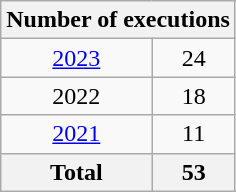<table class="wikitable" style="text-align:center;">
<tr>
<th ! colspan="2">Number of executions</th>
</tr>
<tr>
<td><a href='#'>2023</a></td>
<td>24</td>
</tr>
<tr>
<td>2022</td>
<td>18</td>
</tr>
<tr>
<td><a href='#'>2021</a></td>
<td>11</td>
</tr>
<tr>
<th>Total</th>
<th>53</th>
</tr>
</table>
